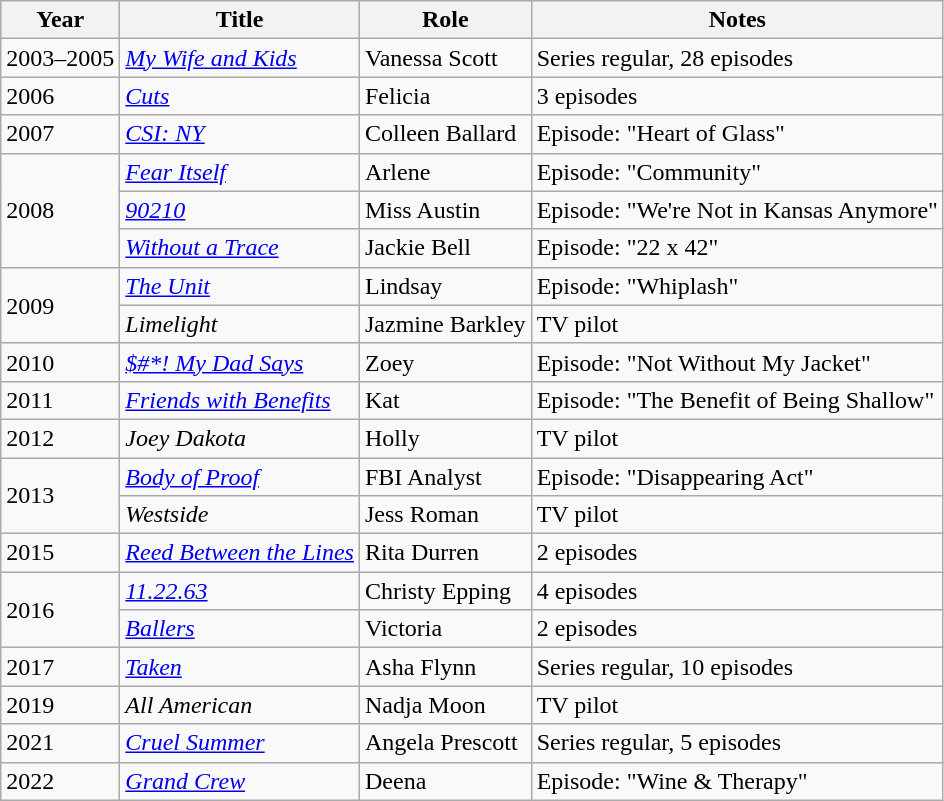<table class="wikitable sortable">
<tr>
<th>Year</th>
<th>Title</th>
<th>Role</th>
<th class="unsortable">Notes</th>
</tr>
<tr>
<td>2003–2005</td>
<td><em><a href='#'>My Wife and Kids</a></em></td>
<td>Vanessa Scott</td>
<td>Series regular, 28 episodes</td>
</tr>
<tr>
<td>2006</td>
<td><em><a href='#'>Cuts</a></em></td>
<td>Felicia</td>
<td>3 episodes</td>
</tr>
<tr>
<td>2007</td>
<td><em><a href='#'>CSI: NY</a></em></td>
<td>Colleen Ballard</td>
<td>Episode: "Heart of Glass"</td>
</tr>
<tr>
<td rowspan="3">2008</td>
<td><em><a href='#'>Fear Itself</a></em></td>
<td>Arlene</td>
<td>Episode: "Community"</td>
</tr>
<tr>
<td><em><a href='#'>90210</a></em></td>
<td>Miss Austin</td>
<td>Episode: "We're Not in Kansas Anymore"</td>
</tr>
<tr>
<td><em><a href='#'>Without a Trace</a></em></td>
<td>Jackie Bell</td>
<td>Episode: "22 x 42"</td>
</tr>
<tr>
<td rowspan="2">2009</td>
<td><em><a href='#'>The Unit</a></em></td>
<td>Lindsay</td>
<td>Episode: "Whiplash"</td>
</tr>
<tr>
<td><em>Limelight</em></td>
<td>Jazmine Barkley</td>
<td>TV pilot</td>
</tr>
<tr>
<td>2010</td>
<td><em><a href='#'>$#*! My Dad Says</a></em></td>
<td>Zoey</td>
<td>Episode: "Not Without My Jacket"</td>
</tr>
<tr>
<td>2011</td>
<td><em><a href='#'>Friends with Benefits</a></em></td>
<td>Kat</td>
<td>Episode: "The Benefit of Being Shallow"</td>
</tr>
<tr>
<td>2012</td>
<td><em>Joey Dakota</em></td>
<td>Holly</td>
<td>TV pilot</td>
</tr>
<tr>
<td rowspan="2">2013</td>
<td><em><a href='#'>Body of Proof</a></em></td>
<td>FBI Analyst</td>
<td>Episode: "Disappearing Act"</td>
</tr>
<tr>
<td><em>Westside</em></td>
<td>Jess Roman</td>
<td>TV pilot</td>
</tr>
<tr>
<td>2015</td>
<td><em><a href='#'>Reed Between the Lines</a></em></td>
<td>Rita Durren</td>
<td>2 episodes</td>
</tr>
<tr>
<td rowspan="2">2016</td>
<td><em><a href='#'>11.22.63</a></em></td>
<td>Christy Epping</td>
<td>4 episodes</td>
</tr>
<tr>
<td><em><a href='#'>Ballers</a></em></td>
<td>Victoria</td>
<td>2 episodes</td>
</tr>
<tr>
<td>2017</td>
<td><em><a href='#'>Taken</a></em></td>
<td>Asha Flynn</td>
<td>Series regular, 10 episodes</td>
</tr>
<tr>
<td>2019</td>
<td><em>All American</em></td>
<td>Nadja Moon</td>
<td>TV pilot</td>
</tr>
<tr>
<td>2021</td>
<td><em><a href='#'>Cruel Summer</a></em></td>
<td>Angela Prescott</td>
<td>Series regular, 5 episodes</td>
</tr>
<tr>
<td>2022</td>
<td><em><a href='#'>Grand Crew</a></em></td>
<td>Deena</td>
<td>Episode: "Wine & Therapy"</td>
</tr>
</table>
